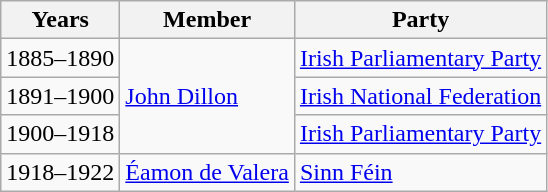<table class="wikitable">
<tr>
<th>Years</th>
<th>Member</th>
<th>Party</th>
</tr>
<tr>
<td>1885–1890</td>
<td rowspan=3><a href='#'>John Dillon</a></td>
<td><a href='#'>Irish Parliamentary Party</a></td>
</tr>
<tr>
<td>1891–1900</td>
<td><a href='#'>Irish National Federation</a></td>
</tr>
<tr>
<td>1900–1918</td>
<td><a href='#'>Irish Parliamentary Party</a></td>
</tr>
<tr>
<td>1918–1922</td>
<td><a href='#'>Éamon de Valera</a></td>
<td><a href='#'>Sinn Féin</a></td>
</tr>
</table>
